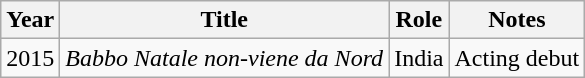<table class="wikitable plainrowheaders sortable">
<tr>
<th scope="col">Year</th>
<th scope="col">Title</th>
<th scope="col">Role</th>
<th scope="col" class="unsortable">Notes</th>
</tr>
<tr>
<td>2015</td>
<td><em>Babbo Natale non-viene da Nord</em></td>
<td>India</td>
<td>Acting debut</td>
</tr>
</table>
